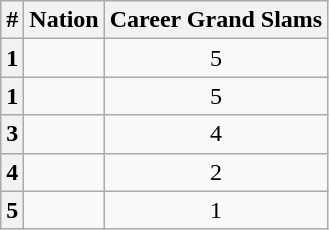<table class="wikitable sortable" style="text-align: center;">
<tr>
<th>#</th>
<th>Nation</th>
<th>Career Grand Slams</th>
</tr>
<tr>
<th>1</th>
<td></td>
<td>5</td>
</tr>
<tr>
<th>1</th>
<td></td>
<td>5</td>
</tr>
<tr>
<th>3</th>
<td></td>
<td>4</td>
</tr>
<tr>
<th>4</th>
<td></td>
<td>2</td>
</tr>
<tr>
<th>5</th>
<td></td>
<td>1</td>
</tr>
</table>
